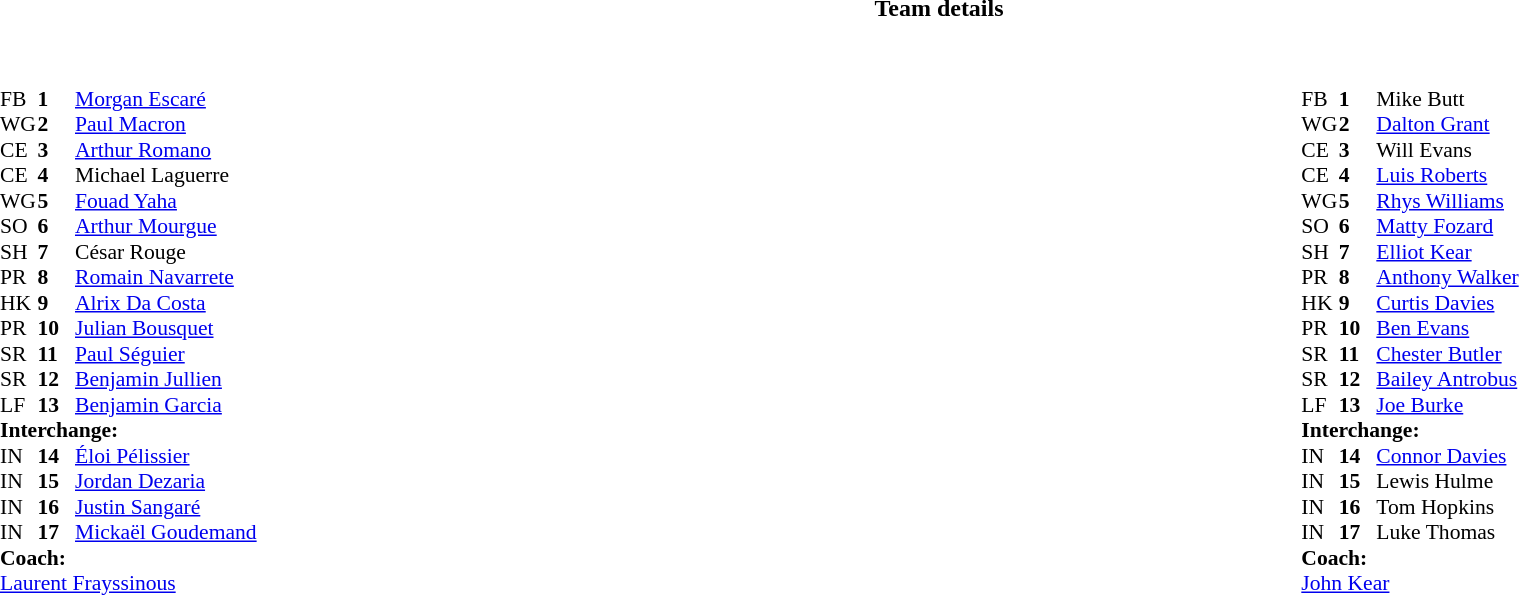<table border="0" width="100%" class="collapsible collapsed">
<tr>
<th>Team details</th>
</tr>
<tr>
<td><br><table width="100%">
<tr>
<td valign="top" width="50%"><br><table style="font-size: 90%" cellspacing="0" cellpadding="0">
<tr>
<th width="25"></th>
<th width="25"></th>
</tr>
<tr>
<td>FB</td>
<td><strong>1</strong></td>
<td><a href='#'>Morgan Escaré</a></td>
</tr>
<tr>
<td>WG</td>
<td><strong>2</strong></td>
<td><a href='#'>Paul Macron</a></td>
</tr>
<tr>
<td>CE</td>
<td><strong>3</strong></td>
<td><a href='#'>Arthur Romano</a></td>
</tr>
<tr>
<td>CE</td>
<td><strong>4</strong></td>
<td>Michael Laguerre</td>
</tr>
<tr>
<td>WG</td>
<td><strong>5</strong></td>
<td><a href='#'>Fouad Yaha</a></td>
</tr>
<tr>
<td>SO</td>
<td><strong>6</strong></td>
<td><a href='#'>Arthur Mourgue</a></td>
</tr>
<tr>
<td>SH</td>
<td><strong>7</strong></td>
<td>César Rouge</td>
</tr>
<tr>
<td>PR</td>
<td><strong>8</strong></td>
<td><a href='#'>Romain Navarrete</a></td>
</tr>
<tr>
<td>HK</td>
<td><strong>9</strong></td>
<td><a href='#'>Alrix Da Costa</a></td>
</tr>
<tr>
<td>PR</td>
<td><strong>10</strong></td>
<td><a href='#'>Julian Bousquet</a></td>
</tr>
<tr>
<td>SR</td>
<td><strong>11</strong></td>
<td><a href='#'>Paul Séguier</a></td>
</tr>
<tr>
<td>SR</td>
<td><strong>12</strong></td>
<td><a href='#'>Benjamin Jullien</a></td>
</tr>
<tr>
<td>LF</td>
<td><strong>13</strong></td>
<td><a href='#'>Benjamin Garcia</a></td>
</tr>
<tr>
<td colspan=3><strong>Interchange:</strong></td>
</tr>
<tr>
<td>IN</td>
<td><strong>14</strong></td>
<td><a href='#'>Éloi Pélissier</a></td>
</tr>
<tr>
<td>IN</td>
<td><strong>15</strong></td>
<td><a href='#'>Jordan Dezaria</a></td>
</tr>
<tr>
<td>IN</td>
<td><strong>16</strong></td>
<td><a href='#'>Justin Sangaré</a></td>
</tr>
<tr>
<td>IN</td>
<td><strong>17</strong></td>
<td><a href='#'>Mickaël Goudemand</a></td>
</tr>
<tr>
<td colspan=3><strong>Coach:</strong></td>
</tr>
<tr>
<td colspan="3"><a href='#'>Laurent Frayssinous</a></td>
</tr>
</table>
</td>
<td valign="top" width="50%"><br><table style="font-size: 90%" cellspacing="0" cellpadding="0" align="center">
<tr>
<th width="25"></th>
<th width="25"></th>
</tr>
<tr>
<td>FB</td>
<td><strong>1</strong></td>
<td>Mike Butt</td>
</tr>
<tr>
<td>WG</td>
<td><strong>2</strong></td>
<td><a href='#'>Dalton Grant</a></td>
</tr>
<tr>
<td>CE</td>
<td><strong>3</strong></td>
<td>Will Evans</td>
</tr>
<tr>
<td>CE</td>
<td><strong>4</strong></td>
<td><a href='#'>Luis Roberts</a></td>
</tr>
<tr>
<td>WG</td>
<td><strong>5</strong></td>
<td><a href='#'>Rhys Williams</a></td>
</tr>
<tr>
<td>SO</td>
<td><strong>6</strong></td>
<td><a href='#'>Matty Fozard</a></td>
</tr>
<tr>
<td>SH</td>
<td><strong>7</strong></td>
<td><a href='#'>Elliot Kear</a></td>
</tr>
<tr>
<td>PR</td>
<td><strong>8</strong></td>
<td><a href='#'>Anthony Walker</a></td>
</tr>
<tr>
<td>HK</td>
<td><strong>9</strong></td>
<td><a href='#'>Curtis Davies</a></td>
</tr>
<tr>
<td>PR</td>
<td><strong>10</strong></td>
<td><a href='#'>Ben Evans</a></td>
</tr>
<tr>
<td>SR</td>
<td><strong>11</strong></td>
<td><a href='#'>Chester Butler</a></td>
</tr>
<tr>
<td>SR</td>
<td><strong>12</strong></td>
<td><a href='#'>Bailey Antrobus</a></td>
</tr>
<tr>
<td>LF</td>
<td><strong>13</strong></td>
<td><a href='#'>Joe Burke</a></td>
</tr>
<tr>
<td colspan=3><strong>Interchange:</strong></td>
</tr>
<tr>
<td>IN</td>
<td><strong>14</strong></td>
<td><a href='#'>Connor Davies</a></td>
</tr>
<tr>
<td>IN</td>
<td><strong>15</strong></td>
<td>Lewis Hulme</td>
</tr>
<tr>
<td>IN</td>
<td><strong>16</strong></td>
<td>Tom Hopkins</td>
</tr>
<tr>
<td>IN</td>
<td><strong>17</strong></td>
<td>Luke Thomas</td>
</tr>
<tr>
<td colspan=3><strong>Coach:</strong></td>
</tr>
<tr>
<td colspan="3"><a href='#'>John Kear</a></td>
</tr>
</table>
</td>
</tr>
</table>
</td>
</tr>
</table>
